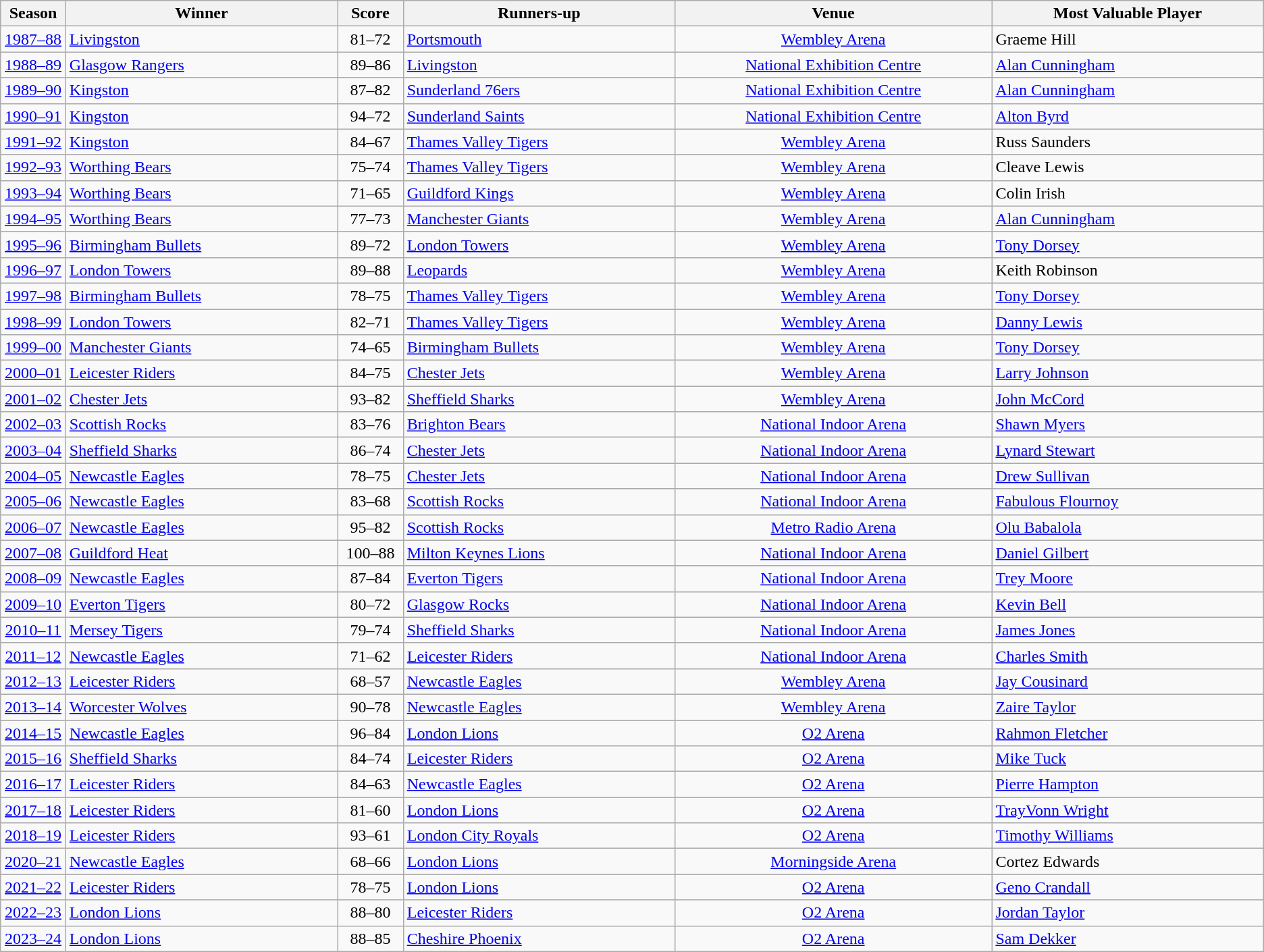<table class="sortable wikitable">
<tr>
<th width=1%>Season</th>
<th width=12%>Winner</th>
<th width=2%>Score</th>
<th width=12%>Runners-up</th>
<th width=14%>Venue</th>
<th width=12%>Most Valuable Player</th>
</tr>
<tr>
<td align=center><a href='#'>1987–88</a></td>
<td><a href='#'>Livingston</a></td>
<td align=center>81–72</td>
<td><a href='#'>Portsmouth</a></td>
<td align=center><a href='#'>Wembley Arena</a></td>
<td> Graeme Hill</td>
</tr>
<tr>
<td align=center><a href='#'>1988–89</a></td>
<td><a href='#'>Glasgow Rangers</a></td>
<td align=center>89–86</td>
<td><a href='#'>Livingston</a></td>
<td align=center><a href='#'>National Exhibition Centre</a></td>
<td> <a href='#'>Alan Cunningham</a></td>
</tr>
<tr>
<td align=center><a href='#'>1989–90</a></td>
<td><a href='#'>Kingston</a></td>
<td align=center>87–82</td>
<td><a href='#'>Sunderland 76ers</a></td>
<td align=center><a href='#'>National Exhibition Centre</a></td>
<td> <a href='#'>Alan Cunningham</a></td>
</tr>
<tr>
<td align=center><a href='#'>1990–91</a></td>
<td><a href='#'>Kingston</a></td>
<td align=center>94–72</td>
<td><a href='#'>Sunderland Saints</a></td>
<td align=center><a href='#'>National Exhibition Centre</a></td>
<td> <a href='#'>Alton Byrd</a></td>
</tr>
<tr>
<td align=center><a href='#'>1991–92</a></td>
<td><a href='#'>Kingston</a></td>
<td align=center>84–67</td>
<td><a href='#'>Thames Valley Tigers</a></td>
<td align=center><a href='#'>Wembley Arena</a></td>
<td> Russ Saunders</td>
</tr>
<tr>
<td align=center><a href='#'>1992–93</a></td>
<td><a href='#'>Worthing Bears</a></td>
<td align=center>75–74</td>
<td><a href='#'>Thames Valley Tigers</a></td>
<td align=center><a href='#'>Wembley Arena</a></td>
<td> Cleave Lewis</td>
</tr>
<tr>
<td align=center><a href='#'>1993–94</a></td>
<td><a href='#'>Worthing Bears</a></td>
<td align=center>71–65</td>
<td><a href='#'>Guildford Kings</a></td>
<td align=center><a href='#'>Wembley Arena</a></td>
<td> Colin Irish</td>
</tr>
<tr>
<td align=center><a href='#'>1994–95</a></td>
<td><a href='#'>Worthing Bears</a></td>
<td align=center>77–73</td>
<td><a href='#'>Manchester Giants</a></td>
<td align=center><a href='#'>Wembley Arena</a></td>
<td> <a href='#'>Alan Cunningham</a></td>
</tr>
<tr>
<td align=center><a href='#'>1995–96</a></td>
<td><a href='#'>Birmingham Bullets</a></td>
<td align=center>89–72</td>
<td><a href='#'>London Towers</a></td>
<td align=center><a href='#'>Wembley Arena</a></td>
<td> <a href='#'>Tony Dorsey</a></td>
</tr>
<tr>
<td align=center><a href='#'>1996–97</a></td>
<td><a href='#'>London Towers</a></td>
<td align=center>89–88</td>
<td><a href='#'>Leopards</a></td>
<td align=center><a href='#'>Wembley Arena</a></td>
<td> Keith Robinson</td>
</tr>
<tr>
<td align=center><a href='#'>1997–98</a></td>
<td><a href='#'>Birmingham Bullets</a></td>
<td align=center>78–75</td>
<td><a href='#'>Thames Valley Tigers</a></td>
<td align=center><a href='#'>Wembley Arena</a></td>
<td> <a href='#'>Tony Dorsey</a></td>
</tr>
<tr>
<td align=center><a href='#'>1998–99</a></td>
<td><a href='#'>London Towers</a></td>
<td align=center>82–71</td>
<td><a href='#'>Thames Valley Tigers</a></td>
<td align=center><a href='#'>Wembley Arena</a></td>
<td> <a href='#'>Danny Lewis</a></td>
</tr>
<tr>
<td align=center><a href='#'>1999–00</a></td>
<td><a href='#'>Manchester Giants</a></td>
<td align=center>74–65</td>
<td><a href='#'>Birmingham Bullets</a></td>
<td align=center><a href='#'>Wembley Arena</a></td>
<td> <a href='#'>Tony Dorsey</a></td>
</tr>
<tr>
<td align=center><a href='#'>2000–01</a></td>
<td><a href='#'>Leicester Riders</a></td>
<td align=center>84–75</td>
<td><a href='#'>Chester Jets</a></td>
<td align=center><a href='#'>Wembley Arena</a></td>
<td> <a href='#'>Larry Johnson</a></td>
</tr>
<tr>
<td align=center><a href='#'>2001–02</a></td>
<td><a href='#'>Chester Jets</a></td>
<td align=center>93–82</td>
<td><a href='#'>Sheffield Sharks</a></td>
<td align=center><a href='#'>Wembley Arena</a></td>
<td> <a href='#'>John McCord</a></td>
</tr>
<tr>
<td align=center><a href='#'>2002–03</a></td>
<td><a href='#'>Scottish Rocks</a></td>
<td align=center>83–76</td>
<td><a href='#'>Brighton Bears</a></td>
<td align=center><a href='#'>National Indoor Arena</a></td>
<td> <a href='#'>Shawn Myers</a></td>
</tr>
<tr>
<td align=center><a href='#'>2003–04</a></td>
<td><a href='#'>Sheffield Sharks</a></td>
<td align=center>86–74</td>
<td><a href='#'>Chester Jets</a></td>
<td align=center><a href='#'>National Indoor Arena</a></td>
<td> <a href='#'>Lynard Stewart</a></td>
</tr>
<tr>
<td align=center><a href='#'>2004–05</a></td>
<td><a href='#'>Newcastle Eagles</a></td>
<td align=center>78–75</td>
<td><a href='#'>Chester Jets</a></td>
<td align=center><a href='#'>National Indoor Arena</a></td>
<td> <a href='#'>Drew Sullivan</a></td>
</tr>
<tr>
<td align=center><a href='#'>2005–06</a></td>
<td><a href='#'>Newcastle Eagles</a></td>
<td align=center>83–68</td>
<td><a href='#'>Scottish Rocks</a></td>
<td align=center><a href='#'>National Indoor Arena</a></td>
<td> <a href='#'>Fabulous Flournoy</a></td>
</tr>
<tr>
<td align=center><a href='#'>2006–07</a></td>
<td><a href='#'>Newcastle Eagles</a></td>
<td align=center>95–82</td>
<td><a href='#'>Scottish Rocks</a></td>
<td align=center><a href='#'>Metro Radio Arena</a></td>
<td> <a href='#'>Olu Babalola</a></td>
</tr>
<tr>
<td align=center><a href='#'>2007–08</a></td>
<td><a href='#'>Guildford Heat</a></td>
<td align=center>100–88</td>
<td><a href='#'>Milton Keynes Lions</a></td>
<td align=center><a href='#'>National Indoor Arena</a></td>
<td> <a href='#'>Daniel Gilbert</a></td>
</tr>
<tr>
<td align=center><a href='#'>2008–09</a></td>
<td><a href='#'>Newcastle Eagles</a></td>
<td align=center>87–84</td>
<td><a href='#'>Everton Tigers</a></td>
<td align=center><a href='#'>National Indoor Arena</a></td>
<td> <a href='#'>Trey Moore</a></td>
</tr>
<tr>
<td align=center><a href='#'>2009–10</a></td>
<td><a href='#'>Everton Tigers</a></td>
<td align=center>80–72</td>
<td><a href='#'>Glasgow Rocks</a></td>
<td align=center><a href='#'>National Indoor Arena</a></td>
<td> <a href='#'>Kevin Bell</a></td>
</tr>
<tr>
<td align=center><a href='#'>2010–11</a></td>
<td><a href='#'>Mersey Tigers</a></td>
<td align=center>79–74</td>
<td><a href='#'>Sheffield Sharks</a></td>
<td align=center><a href='#'>National Indoor Arena</a></td>
<td> <a href='#'>James Jones</a></td>
</tr>
<tr>
<td align=center><a href='#'>2011–12</a></td>
<td><a href='#'>Newcastle Eagles</a></td>
<td align=center>71–62</td>
<td><a href='#'>Leicester Riders</a></td>
<td align=center><a href='#'>National Indoor Arena</a></td>
<td> <a href='#'>Charles Smith</a></td>
</tr>
<tr>
<td align=center><a href='#'>2012–13</a></td>
<td><a href='#'>Leicester Riders</a></td>
<td align=center>68–57</td>
<td><a href='#'>Newcastle Eagles</a></td>
<td align=center><a href='#'>Wembley Arena</a></td>
<td> <a href='#'>Jay Cousinard</a></td>
</tr>
<tr>
<td align=center><a href='#'>2013–14</a></td>
<td><a href='#'>Worcester Wolves</a></td>
<td align=center>90–78</td>
<td><a href='#'>Newcastle Eagles</a></td>
<td align=center><a href='#'>Wembley Arena</a></td>
<td> <a href='#'>Zaire Taylor</a></td>
</tr>
<tr>
<td align=center><a href='#'>2014–15</a></td>
<td><a href='#'>Newcastle Eagles</a></td>
<td align=center>96–84</td>
<td><a href='#'>London Lions</a></td>
<td align=center><a href='#'>O2 Arena</a></td>
<td> <a href='#'>Rahmon Fletcher</a></td>
</tr>
<tr>
<td align=center><a href='#'>2015–16</a></td>
<td><a href='#'>Sheffield Sharks</a></td>
<td align=center>84–74</td>
<td><a href='#'>Leicester Riders</a></td>
<td align=center><a href='#'>O2 Arena</a></td>
<td> <a href='#'>Mike Tuck</a></td>
</tr>
<tr>
<td align=center><a href='#'>2016–17</a></td>
<td><a href='#'>Leicester Riders</a></td>
<td align=center>84–63</td>
<td><a href='#'>Newcastle Eagles</a></td>
<td align=center><a href='#'>O2 Arena</a></td>
<td> <a href='#'>Pierre Hampton</a></td>
</tr>
<tr>
<td align=center><a href='#'>2017–18</a></td>
<td><a href='#'>Leicester Riders</a></td>
<td align=center>81–60</td>
<td><a href='#'>London Lions</a></td>
<td align=center><a href='#'>O2 Arena</a></td>
<td> <a href='#'>TrayVonn Wright</a></td>
</tr>
<tr>
<td align=center><a href='#'>2018–19</a></td>
<td><a href='#'>Leicester Riders</a></td>
<td align=center>93–61</td>
<td><a href='#'>London City Royals</a></td>
<td align=center><a href='#'>O2 Arena</a></td>
<td> <a href='#'>Timothy Williams</a></td>
</tr>
<tr>
<td align=center><a href='#'>2020–21</a></td>
<td><a href='#'>Newcastle Eagles</a></td>
<td align=center>68–66</td>
<td><a href='#'>London Lions</a></td>
<td align=center><a href='#'>Morningside Arena</a></td>
<td> Cortez Edwards</td>
</tr>
<tr>
<td align=center><a href='#'>2021–22</a></td>
<td><a href='#'>Leicester Riders</a></td>
<td align=center>78–75</td>
<td><a href='#'>London Lions</a></td>
<td align=center><a href='#'>O2 Arena</a></td>
<td> <a href='#'>Geno Crandall</a></td>
</tr>
<tr>
<td align=center><a href='#'>2022–23</a></td>
<td><a href='#'>London Lions</a></td>
<td align=center>88–80</td>
<td><a href='#'>Leicester Riders</a></td>
<td align=center><a href='#'>O2 Arena</a></td>
<td> <a href='#'>Jordan Taylor</a></td>
</tr>
<tr>
<td align=center><a href='#'>2023–24</a></td>
<td><a href='#'>London Lions</a></td>
<td align=center>88–85</td>
<td><a href='#'>Cheshire Phoenix</a></td>
<td align=center><a href='#'>O2 Arena</a></td>
<td> <a href='#'>Sam Dekker</a></td>
</tr>
</table>
